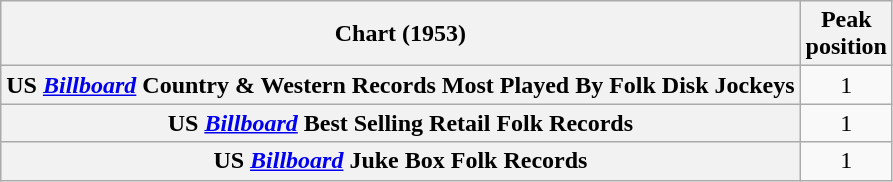<table class="wikitable sortable plainrowheaders" style="text-align:center">
<tr>
<th scope="col">Chart (1953)</th>
<th scope="col">Peak<br>position</th>
</tr>
<tr>
<th scope="row">US <em><a href='#'>Billboard</a></em> Country & Western Records Most Played By Folk Disk Jockeys</th>
<td>1</td>
</tr>
<tr>
<th scope="row">US <em><a href='#'>Billboard</a></em> Best Selling Retail Folk Records</th>
<td>1</td>
</tr>
<tr>
<th scope="row">US <em><a href='#'>Billboard</a></em> Juke Box Folk Records</th>
<td>1</td>
</tr>
</table>
